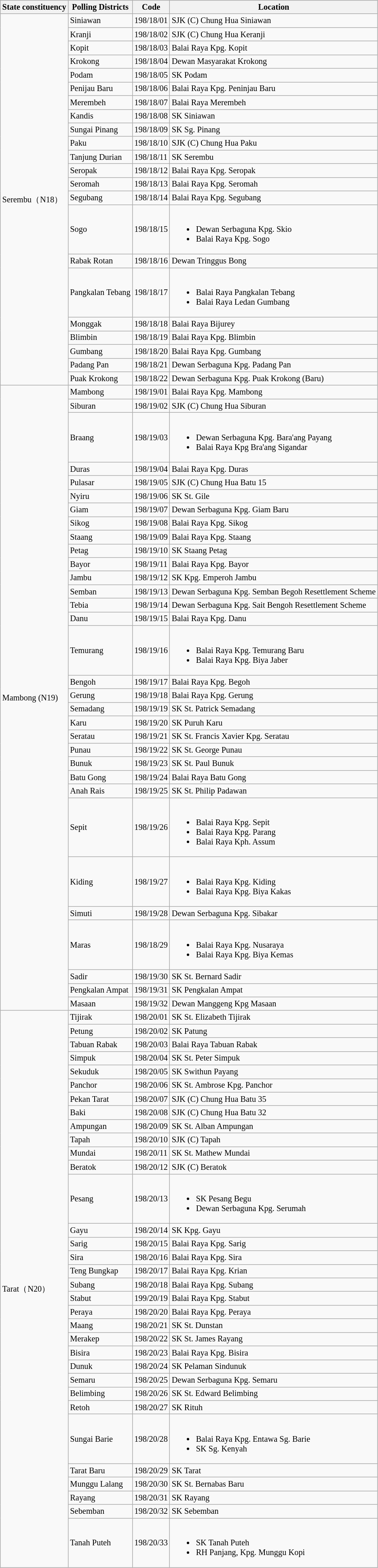<table class="wikitable sortable mw-collapsible" style="white-space:nowrap;font-size:85%">
<tr>
<th>State constituency</th>
<th>Polling Districts</th>
<th>Code</th>
<th>Location</th>
</tr>
<tr>
<td rowspan="22">Serembu（N18）</td>
<td>Siniawan</td>
<td>198/18/01</td>
<td>SJK (C) Chung Hua Siniawan</td>
</tr>
<tr>
<td>Kranji</td>
<td>198/18/02</td>
<td>SJK (C) Chung Hua Keranji</td>
</tr>
<tr>
<td>Kopit</td>
<td>198/18/03</td>
<td>Balai Raya Kpg. Kopit</td>
</tr>
<tr>
<td>Krokong</td>
<td>198/18/04</td>
<td>Dewan Masyarakat Krokong</td>
</tr>
<tr>
<td>Podam</td>
<td>198/18/05</td>
<td>SK Podam</td>
</tr>
<tr>
<td>Penijau Baru</td>
<td>198/18/06</td>
<td>Balai Raya Kpg. Peninjau Baru</td>
</tr>
<tr>
<td>Merembeh</td>
<td>198/18/07</td>
<td>Balai Raya Merembeh</td>
</tr>
<tr>
<td>Kandis</td>
<td>198/18/08</td>
<td>SK Siniawan</td>
</tr>
<tr>
<td>Sungai Pinang</td>
<td>198/18/09</td>
<td>SK Sg. Pinang</td>
</tr>
<tr>
<td>Paku</td>
<td>198/18/10</td>
<td>SJK (C) Chung Hua Paku</td>
</tr>
<tr>
<td>Tanjung Durian</td>
<td>198/18/11</td>
<td>SK Serembu</td>
</tr>
<tr>
<td>Seropak</td>
<td>198/18/12</td>
<td>Balai Raya Kpg. Seropak</td>
</tr>
<tr>
<td>Seromah</td>
<td>198/18/13</td>
<td>Balai Raya Kpg. Seromah</td>
</tr>
<tr>
<td>Segubang</td>
<td>198/18/14</td>
<td>Balai Raya Kpg. Segubang</td>
</tr>
<tr>
<td>Sogo</td>
<td>198/18/15</td>
<td><br><ul><li>Dewan Serbaguna Kpg. Skio</li><li>Balai Raya Kpg. Sogo</li></ul></td>
</tr>
<tr>
<td>Rabak Rotan</td>
<td>198/18/16</td>
<td>Dewan Tringgus Bong</td>
</tr>
<tr>
<td>Pangkalan Tebang</td>
<td>198/18/17</td>
<td><br><ul><li>Balai Raya Pangkalan Tebang</li><li>Balai Raya Ledan Gumbang</li></ul></td>
</tr>
<tr>
<td>Monggak</td>
<td>198/18/18</td>
<td>Balai Raya Bijurey</td>
</tr>
<tr>
<td>Blimbin</td>
<td>198/18/19</td>
<td>Balai Raya Kpg. Blimbin</td>
</tr>
<tr>
<td>Gumbang</td>
<td>198/18/20</td>
<td>Balai Raya Kpg. Gumbang</td>
</tr>
<tr>
<td>Padang Pan</td>
<td>198/18/21</td>
<td>Dewan Serbaguna Kpg. Padang Pan</td>
</tr>
<tr>
<td>Puak Krokong</td>
<td>198/18/22</td>
<td>Dewan Serbaguna Kpg. Puak Krokong (Baru)</td>
</tr>
<tr>
<td rowspan="32">Mambong (N19)</td>
<td>Mambong</td>
<td>198/19/01</td>
<td>Balai Raya Kpg. Mambong</td>
</tr>
<tr>
<td>Siburan</td>
<td>198/19/02</td>
<td>SJK (C) Chung Hua Siburan</td>
</tr>
<tr>
<td>Braang</td>
<td>198/19/03</td>
<td><br><ul><li>Dewan Serbaguna Kpg. Bara'ang Payang</li><li>Balai Raya Kpg Bra'ang Sigandar</li></ul></td>
</tr>
<tr>
<td>Duras</td>
<td>198/19/04</td>
<td>Balai Raya Kpg. Duras</td>
</tr>
<tr>
<td>Pulasar</td>
<td>198/19/05</td>
<td>SJK (C) Chung Hua Batu 15</td>
</tr>
<tr>
<td>Nyiru</td>
<td>198/19/06</td>
<td>SK St. Gile</td>
</tr>
<tr>
<td>Giam</td>
<td>198/19/07</td>
<td>Dewan Serbaguna Kpg. Giam Baru</td>
</tr>
<tr>
<td>Sikog</td>
<td>198/19/08</td>
<td>Balai Raya Kpg. Sikog</td>
</tr>
<tr>
<td>Staang</td>
<td>198/19/09</td>
<td>Balai Raya Kpg. Staang</td>
</tr>
<tr>
<td>Petag</td>
<td>198/19/10</td>
<td>SK Staang Petag</td>
</tr>
<tr>
<td>Bayor</td>
<td>198/19/11</td>
<td>Balai Raya Kpg. Bayor</td>
</tr>
<tr>
<td>Jambu</td>
<td>198/19/12</td>
<td>SK Kpg. Emperoh Jambu</td>
</tr>
<tr>
<td>Semban</td>
<td>198/19/13</td>
<td>Dewan Serbaguna Kpg. Semban Begoh Resettlement Scheme</td>
</tr>
<tr>
<td>Tebia</td>
<td>198/19/14</td>
<td>Dewan Serbaguna Kpg. Sait Bengoh Resettlement Scheme</td>
</tr>
<tr>
<td>Danu</td>
<td>198/19/15</td>
<td>Balai Raya Kpg. Danu</td>
</tr>
<tr>
<td>Temurang</td>
<td>198/19/16</td>
<td><br><ul><li>Balai Raya Kpg. Temurang Baru</li><li>Balai Raya Kpg. Biya Jaber</li></ul></td>
</tr>
<tr>
<td>Bengoh</td>
<td>198/19/17</td>
<td>Balai Raya Kpg. Begoh</td>
</tr>
<tr>
<td>Gerung</td>
<td>198/19/18</td>
<td>Balai Raya Kpg. Gerung</td>
</tr>
<tr>
<td>Semadang</td>
<td>198/19/19</td>
<td>SK St. Patrick Semadang</td>
</tr>
<tr>
<td>Karu</td>
<td>198/19/20</td>
<td>SK Puruh Karu</td>
</tr>
<tr>
<td>Seratau</td>
<td>198/19/21</td>
<td>SK St. Francis Xavier Kpg. Seratau</td>
</tr>
<tr>
<td>Punau</td>
<td>198/19/22</td>
<td>SK St. George Punau</td>
</tr>
<tr>
<td>Bunuk</td>
<td>198/19/23</td>
<td>SK St. Paul Bunuk</td>
</tr>
<tr>
<td>Batu Gong</td>
<td>198/19/24</td>
<td>Balai Raya Batu Gong</td>
</tr>
<tr>
<td>Anah Rais</td>
<td>198/19/25</td>
<td>SK St. Philip Padawan</td>
</tr>
<tr>
<td>Sepit</td>
<td>198/19/26</td>
<td><br><ul><li>Balai Raya Kpg. Sepit</li><li>Balai Raya Kpg. Parang</li><li>Balai Raya Kph. Assum</li></ul></td>
</tr>
<tr>
<td>Kiding</td>
<td>198/19/27</td>
<td><br><ul><li>Balai Raya Kpg. Kiding</li><li>Balai Raya Kpg. Biya Kakas</li></ul></td>
</tr>
<tr>
<td>Simuti</td>
<td>198/19/28</td>
<td>Dewan Serbaguna Kpg. Sibakar</td>
</tr>
<tr>
<td>Maras</td>
<td>198/18/29</td>
<td><br><ul><li>Balai Raya Kpg. Nusaraya</li><li>Balai Raya Kpg. Biya Kemas</li></ul></td>
</tr>
<tr>
<td>Sadir</td>
<td>198/19/30</td>
<td>SK St. Bernard Sadir</td>
</tr>
<tr>
<td>Pengkalan Ampat</td>
<td>198/19/31</td>
<td>SK Pengkalan Ampat</td>
</tr>
<tr>
<td>Masaan</td>
<td>198/19/32</td>
<td>Dewan Manggeng Kpg Masaan</td>
</tr>
<tr>
<td rowspan="33">Tarat（N20）</td>
<td>Tijirak</td>
<td>198/20/01</td>
<td>SK St. Elizabeth Tijirak</td>
</tr>
<tr>
<td>Petung</td>
<td>198/20/02</td>
<td>SK Patung</td>
</tr>
<tr>
<td>Tabuan Rabak</td>
<td>198/20/03</td>
<td>Balai Raya Tabuan Rabak</td>
</tr>
<tr>
<td>Simpuk</td>
<td>198/20/04</td>
<td>SK St. Peter Simpuk</td>
</tr>
<tr>
<td>Sekuduk</td>
<td>198/20/05</td>
<td>SK Swithun Payang</td>
</tr>
<tr>
<td>Panchor</td>
<td>198/20/06</td>
<td>SK St. Ambrose Kpg. Panchor</td>
</tr>
<tr>
<td>Pekan Tarat</td>
<td>198/20/07</td>
<td>SJK (C) Chung Hua Batu 35</td>
</tr>
<tr>
<td>Baki</td>
<td>198/20/08</td>
<td>SJK (C) Chung Hua Batu 32</td>
</tr>
<tr>
<td>Ampungan</td>
<td>198/20/09</td>
<td>SK St. Alban Ampungan</td>
</tr>
<tr>
<td>Tapah</td>
<td>198/20/10</td>
<td>SJK (C) Tapah</td>
</tr>
<tr>
<td>Mundai</td>
<td>198/20/11</td>
<td>SK St. Mathew Mundai</td>
</tr>
<tr>
<td>Beratok</td>
<td>198/20/12</td>
<td>SJK (C) Beratok</td>
</tr>
<tr>
<td>Pesang</td>
<td>198/20/13</td>
<td><br><ul><li>SK Pesang Begu</li><li>Dewan Serbaguna Kpg. Serumah</li></ul></td>
</tr>
<tr>
<td>Gayu</td>
<td>198/20/14</td>
<td>SK Kpg. Gayu</td>
</tr>
<tr>
<td>Sarig</td>
<td>198/20/15</td>
<td>Balai Raya Kpg. Sarig</td>
</tr>
<tr>
<td>Sira</td>
<td>198/20/16</td>
<td>Balai Raya Kpg. Sira</td>
</tr>
<tr>
<td>Teng Bungkap</td>
<td>198/20/17</td>
<td>Balai Raya Kpg. Krian</td>
</tr>
<tr>
<td>Subang</td>
<td>198/20/18</td>
<td>Balai Raya Kpg. Subang</td>
</tr>
<tr>
<td>Stabut</td>
<td>199/20/19</td>
<td>Balai Raya Kpg. Stabut</td>
</tr>
<tr>
<td>Peraya</td>
<td>198/20/20</td>
<td>Balai Raya Kpg. Peraya</td>
</tr>
<tr>
<td>Maang</td>
<td>198/20/21</td>
<td>SK St. Dunstan</td>
</tr>
<tr>
<td>Merakep</td>
<td>198/20/22</td>
<td>SK St. James Rayang</td>
</tr>
<tr>
<td>Bisira</td>
<td>198/20/23</td>
<td>Balai Raya Kpg. Bisira</td>
</tr>
<tr>
<td>Dunuk</td>
<td>198/20/24</td>
<td>SK Pelaman Sindunuk</td>
</tr>
<tr>
<td>Semaru</td>
<td>198/20/25</td>
<td>Dewan Serbaguna Kpg. Semaru</td>
</tr>
<tr>
<td>Belimbing</td>
<td>198/20/26</td>
<td>SK St. Edward Belimbing</td>
</tr>
<tr>
<td>Retoh</td>
<td>198/20/27</td>
<td>SK Rituh</td>
</tr>
<tr>
<td>Sungai Barie</td>
<td>198/20/28</td>
<td><br><ul><li>Balai Raya Kpg. Entawa Sg. Barie</li><li>SK Sg. Kenyah</li></ul></td>
</tr>
<tr>
<td>Tarat Baru</td>
<td>198/20/29</td>
<td>SK Tarat</td>
</tr>
<tr>
<td>Munggu Lalang</td>
<td>198/20/30</td>
<td>SK St. Bernabas Baru</td>
</tr>
<tr>
<td>Rayang</td>
<td>198/20/31</td>
<td>SK Rayang</td>
</tr>
<tr>
<td>Sebemban</td>
<td>198/20/32</td>
<td>SK Sebemban</td>
</tr>
<tr>
<td>Tanah Puteh</td>
<td>198/20/33</td>
<td><br><ul><li>SK Tanah Puteh</li><li>RH Panjang, Kpg. Munggu Kopi</li></ul></td>
</tr>
</table>
